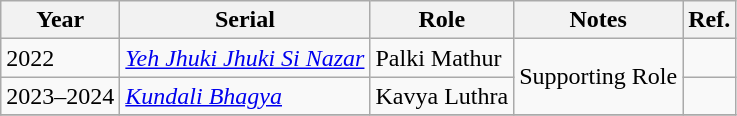<table class="wikitable sortable">
<tr>
<th>Year</th>
<th>Serial</th>
<th>Role</th>
<th>Notes</th>
<th>Ref.</th>
</tr>
<tr>
<td>2022</td>
<td><em><a href='#'>Yeh Jhuki Jhuki Si Nazar</a></em></td>
<td>Palki Mathur</td>
<td rowspan = "2">Supporting Role</td>
<td></td>
</tr>
<tr>
<td>2023–2024</td>
<td><em><a href='#'>Kundali Bhagya</a></em></td>
<td>Kavya Luthra</td>
<td></td>
</tr>
<tr>
</tr>
</table>
